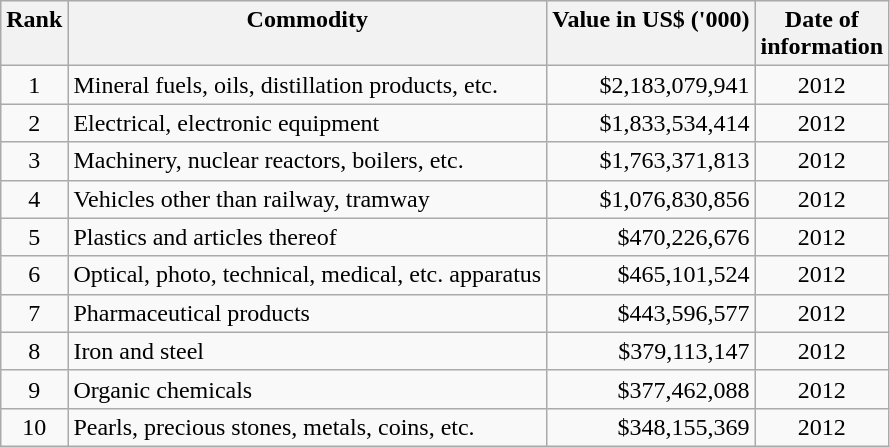<table class="sortable wikitable">
<tr style="background:#ececec; vertical-align:top;">
<th>Rank</th>
<th>Commodity</th>
<th>Value in US$ ('000)</th>
<th>Date of <br> information</th>
</tr>
<tr>
<td align=center>1</td>
<td>Mineral fuels, oils, distillation products, etc.</td>
<td align=right>$2,183,079,941</td>
<td align=center>2012</td>
</tr>
<tr>
<td align=center>2</td>
<td>Electrical, electronic equipment</td>
<td align=right>$1,833,534,414</td>
<td align=center>2012</td>
</tr>
<tr>
<td align=center>3</td>
<td>Machinery, nuclear reactors, boilers, etc.</td>
<td align=right>$1,763,371,813</td>
<td align=center>2012</td>
</tr>
<tr>
<td align=center>4</td>
<td>Vehicles other than railway, tramway</td>
<td align=right>$1,076,830,856</td>
<td align=center>2012</td>
</tr>
<tr>
<td align=center>5</td>
<td>Plastics and articles thereof</td>
<td align=right>$470,226,676</td>
<td align=center>2012</td>
</tr>
<tr>
<td align=center>6</td>
<td>Optical, photo, technical, medical, etc. apparatus</td>
<td align=right>$465,101,524</td>
<td align=center>2012</td>
</tr>
<tr>
<td align=center>7</td>
<td>Pharmaceutical products</td>
<td align=right>$443,596,577</td>
<td align=center>2012</td>
</tr>
<tr>
<td align=center>8</td>
<td>Iron and steel</td>
<td align=right>$379,113,147</td>
<td align=center>2012</td>
</tr>
<tr>
<td align=center>9</td>
<td>Organic chemicals</td>
<td align=right>$377,462,088</td>
<td align=center>2012</td>
</tr>
<tr>
<td align=center>10</td>
<td>Pearls, precious stones, metals, coins, etc.</td>
<td align=right>$348,155,369</td>
<td align=center>2012</td>
</tr>
</table>
